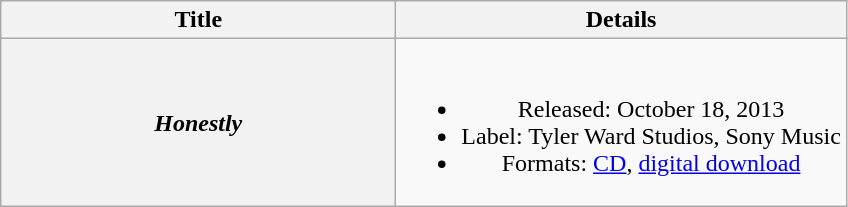<table class="wikitable plainrowheaders" style="text-align:center;">
<tr>
<th scope="col" style="width:16em;">Title</th>
<th scope="col">Details</th>
</tr>
<tr>
<th scope="row"><em>Honestly</em></th>
<td><br><ul><li>Released: October 18, 2013</li><li>Label: Tyler Ward Studios, Sony Music</li><li>Formats: <a href='#'>CD</a>, <a href='#'>digital download</a></li></ul></td>
</tr>
</table>
